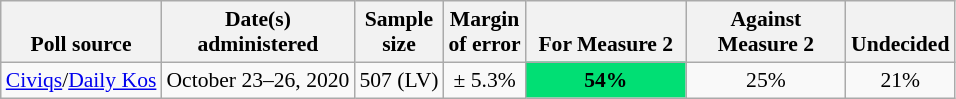<table class="wikitable" style="font-size:90%;text-align:center;">
<tr valign=bottom>
<th>Poll source</th>
<th>Date(s)<br>administered</th>
<th>Sample<br>size</th>
<th>Margin<br>of error</th>
<th style="width:100px;">For Measure 2</th>
<th style="width:100px;">Against Measure 2</th>
<th>Undecided</th>
</tr>
<tr>
<td style="text-align:left;"><a href='#'>Civiqs</a>/<a href='#'>Daily Kos</a></td>
<td>October 23–26, 2020</td>
<td>507 (LV)</td>
<td>± 5.3%</td>
<td style="background: rgb(1,223,116);"><strong>54%</strong></td>
<td>25%</td>
<td>21%</td>
</tr>
</table>
